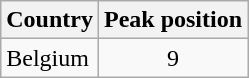<table class="wikitable">
<tr>
<th>Country</th>
<th>Peak position</th>
</tr>
<tr>
<td>Belgium</td>
<td align="center">9</td>
</tr>
</table>
